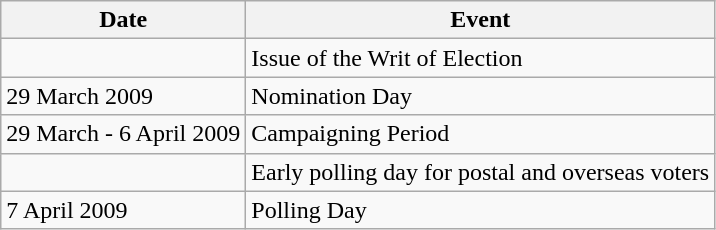<table class="wikitable">
<tr>
<th>Date</th>
<th>Event</th>
</tr>
<tr>
<td></td>
<td>Issue of the Writ of Election</td>
</tr>
<tr>
<td>29 March 2009</td>
<td>Nomination Day</td>
</tr>
<tr>
<td>29 March - 6 April 2009</td>
<td>Campaigning Period</td>
</tr>
<tr>
<td></td>
<td>Early polling day for postal and overseas voters</td>
</tr>
<tr>
<td>7 April 2009</td>
<td>Polling Day</td>
</tr>
</table>
